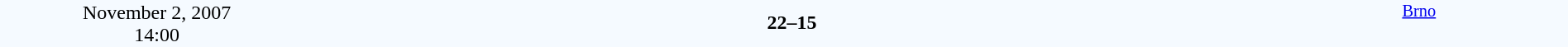<table style="width: 100%; background:#F5FAFF;" cellspacing="0">
<tr>
<td align=center rowspan=3 width=20%>November 2, 2007<br>14:00</td>
</tr>
<tr>
<td width=24% align=right></td>
<td align=center width=13%><strong>22–15</strong></td>
<td width=24%></td>
<td style=font-size:85% rowspan=3 valign=top align=center><a href='#'>Brno</a></td>
</tr>
<tr style=font-size:85%>
<td align=right></td>
<td align=center></td>
<td></td>
</tr>
</table>
